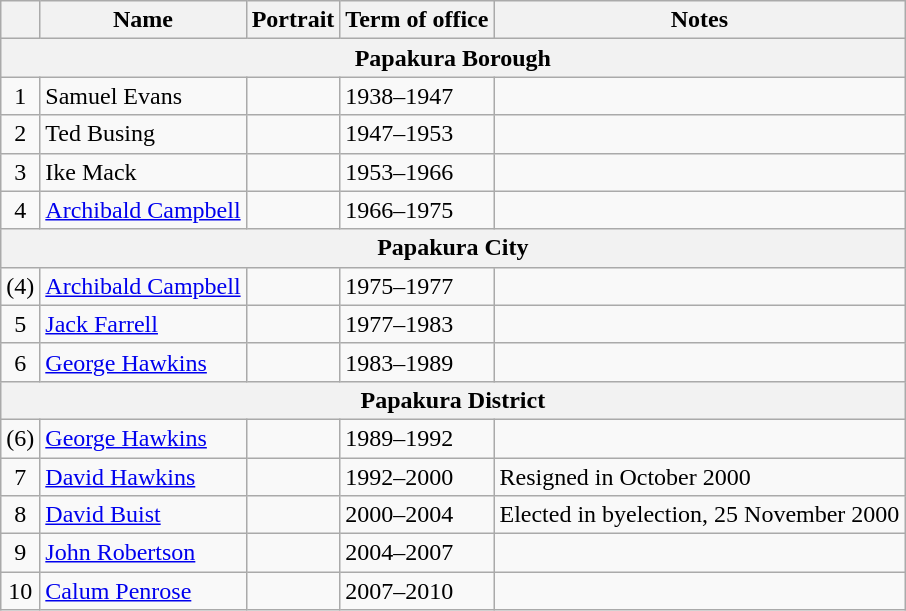<table class="wikitable">
<tr>
<th></th>
<th>Name</th>
<th>Portrait</th>
<th>Term of office</th>
<th>Notes</th>
</tr>
<tr>
<th colspan=5>Papakura Borough</th>
</tr>
<tr>
<td align=center>1</td>
<td>Samuel Evans</td>
<td></td>
<td>1938–1947</td>
<td></td>
</tr>
<tr>
<td align=center>2</td>
<td>Ted Busing</td>
<td></td>
<td>1947–1953</td>
<td></td>
</tr>
<tr>
<td align=center>3</td>
<td>Ike Mack</td>
<td></td>
<td>1953–1966</td>
<td></td>
</tr>
<tr>
<td align=center>4</td>
<td><a href='#'>Archibald Campbell</a></td>
<td></td>
<td>1966–1975</td>
<td></td>
</tr>
<tr>
<th colspan=5>Papakura City</th>
</tr>
<tr>
<td align=center>(4)</td>
<td><a href='#'>Archibald Campbell</a></td>
<td></td>
<td>1975–1977</td>
<td></td>
</tr>
<tr>
<td align=center>5</td>
<td><a href='#'>Jack Farrell</a></td>
<td></td>
<td>1977–1983</td>
<td></td>
</tr>
<tr>
<td align=center>6</td>
<td><a href='#'>George Hawkins</a></td>
<td></td>
<td>1983–1989</td>
<td></td>
</tr>
<tr>
<th colspan=5>Papakura District</th>
</tr>
<tr>
<td align=center>(6)</td>
<td><a href='#'>George Hawkins</a></td>
<td></td>
<td>1989–1992</td>
<td></td>
</tr>
<tr>
<td align=center>7</td>
<td><a href='#'>David Hawkins</a></td>
<td></td>
<td>1992–2000</td>
<td>Resigned in October 2000</td>
</tr>
<tr>
<td align=center>8</td>
<td><a href='#'>David Buist</a></td>
<td></td>
<td>2000–2004</td>
<td>Elected in byelection, 25 November 2000</td>
</tr>
<tr>
<td align=center>9</td>
<td><a href='#'>John Robertson</a></td>
<td></td>
<td>2004–2007</td>
<td></td>
</tr>
<tr>
<td align=center>10</td>
<td><a href='#'>Calum Penrose</a></td>
<td></td>
<td>2007–2010</td>
<td></td>
</tr>
</table>
